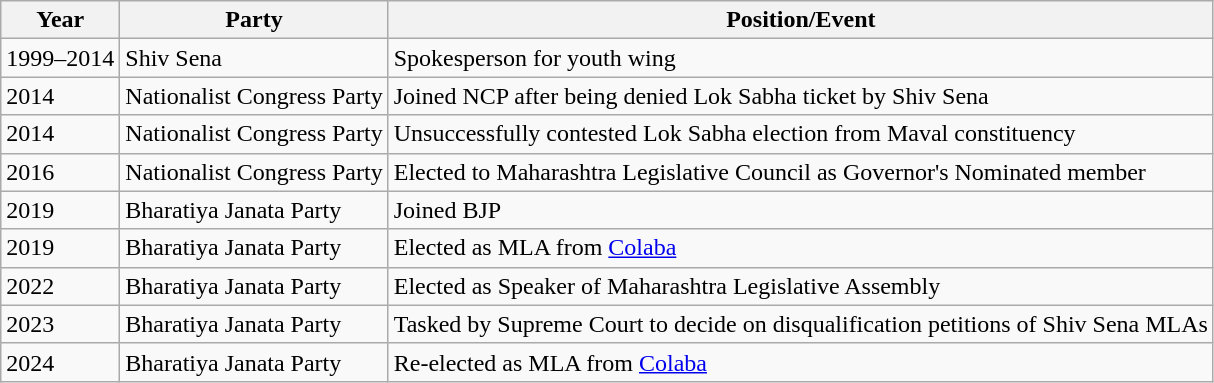<table class="wikitable">
<tr>
<th>Year</th>
<th>Party</th>
<th>Position/Event</th>
</tr>
<tr>
<td>1999–2014</td>
<td>Shiv Sena</td>
<td>Spokesperson for youth wing</td>
</tr>
<tr>
<td>2014</td>
<td> Nationalist Congress Party</td>
<td>Joined NCP after being denied Lok Sabha ticket by Shiv Sena</td>
</tr>
<tr>
<td>2014</td>
<td> Nationalist Congress Party</td>
<td>Unsuccessfully contested Lok Sabha election from Maval constituency</td>
</tr>
<tr>
<td>2016</td>
<td> Nationalist Congress Party</td>
<td>Elected to Maharashtra Legislative Council as Governor's Nominated member</td>
</tr>
<tr>
<td>2019</td>
<td>Bharatiya Janata Party</td>
<td>Joined BJP</td>
</tr>
<tr>
<td>2019</td>
<td> Bharatiya Janata Party</td>
<td>Elected as MLA from <a href='#'>Colaba</a></td>
</tr>
<tr>
<td>2022</td>
<td> Bharatiya Janata Party</td>
<td>Elected as Speaker of Maharashtra Legislative Assembly</td>
</tr>
<tr>
<td>2023</td>
<td> Bharatiya Janata Party</td>
<td>Tasked by Supreme Court to decide on disqualification petitions of Shiv Sena MLAs</td>
</tr>
<tr>
<td>2024</td>
<td> Bharatiya Janata Party</td>
<td>Re-elected as MLA from <a href='#'>Colaba</a></td>
</tr>
</table>
